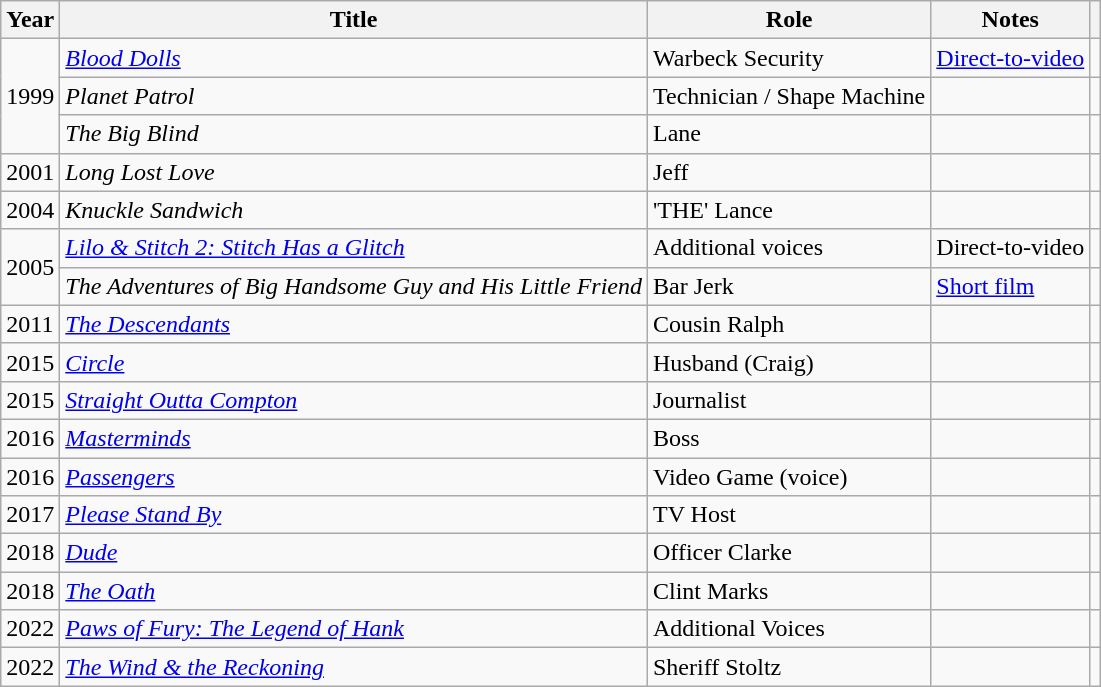<table class="wikitable sortable">
<tr>
<th>Year</th>
<th>Title</th>
<th>Role</th>
<th class="unsortable">Notes</th>
<th class="unsortable"></th>
</tr>
<tr>
<td rowspan="3">1999</td>
<td><em><a href='#'>Blood Dolls</a></em></td>
<td>Warbeck Security</td>
<td><a href='#'>Direct-to-video</a></td>
<td></td>
</tr>
<tr>
<td><em>Planet Patrol</em></td>
<td>Technician / Shape Machine</td>
<td></td>
<td></td>
</tr>
<tr>
<td><em>The Big Blind</em></td>
<td>Lane</td>
<td></td>
<td></td>
</tr>
<tr>
<td>2001</td>
<td><em>Long Lost Love</em></td>
<td>Jeff</td>
<td></td>
<td></td>
</tr>
<tr>
<td>2004</td>
<td><em>Knuckle Sandwich</em></td>
<td>'THE' Lance</td>
<td></td>
<td></td>
</tr>
<tr>
<td rowspan="2">2005</td>
<td><em><a href='#'>Lilo & Stitch 2: Stitch Has a Glitch</a></em></td>
<td>Additional voices</td>
<td>Direct-to-video</td>
<td></td>
</tr>
<tr>
<td><em>The Adventures of Big Handsome Guy and His Little Friend</em></td>
<td>Bar Jerk</td>
<td><a href='#'>Short film</a></td>
<td></td>
</tr>
<tr>
<td>2011</td>
<td><em><a href='#'>The Descendants</a></em></td>
<td>Cousin Ralph</td>
<td></td>
<td></td>
</tr>
<tr>
<td>2015</td>
<td><em><a href='#'>Circle</a></em></td>
<td>Husband (Craig)</td>
<td></td>
<td></td>
</tr>
<tr>
<td>2015</td>
<td><em><a href='#'>Straight Outta Compton</a></em></td>
<td>Journalist</td>
<td></td>
<td></td>
</tr>
<tr>
<td>2016</td>
<td><em><a href='#'>Masterminds</a></em></td>
<td>Boss</td>
<td></td>
<td></td>
</tr>
<tr>
<td>2016</td>
<td><em><a href='#'>Passengers</a></em></td>
<td>Video Game (voice)</td>
<td></td>
<td></td>
</tr>
<tr>
<td>2017</td>
<td><em><a href='#'>Please Stand By</a></em></td>
<td>TV Host</td>
<td></td>
<td></td>
</tr>
<tr>
<td>2018</td>
<td><em><a href='#'>Dude</a></em></td>
<td>Officer Clarke</td>
<td></td>
<td></td>
</tr>
<tr>
<td>2018</td>
<td><em><a href='#'>The Oath</a></em></td>
<td>Clint Marks</td>
<td></td>
<td></td>
</tr>
<tr>
<td>2022</td>
<td><em><a href='#'>Paws of Fury: The Legend of Hank</a></em></td>
<td>Additional Voices</td>
<td></td>
<td></td>
</tr>
<tr>
<td>2022</td>
<td><em><a href='#'>The Wind & the Reckoning</a></em></td>
<td>Sheriff Stoltz</td>
<td></td>
<td></td>
</tr>
</table>
